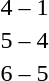<table style="text-align:center">
<tr>
<th width=200></th>
<th width=100></th>
<th width=200></th>
</tr>
<tr>
<td align=right><strong></strong></td>
<td>4 – 1</td>
<td align=left></td>
</tr>
<tr>
<td align=right><strong></strong></td>
<td>5 – 4</td>
<td align=left></td>
</tr>
<tr>
<td align=right><strong></strong></td>
<td>6 – 5</td>
<td align=left></td>
</tr>
</table>
